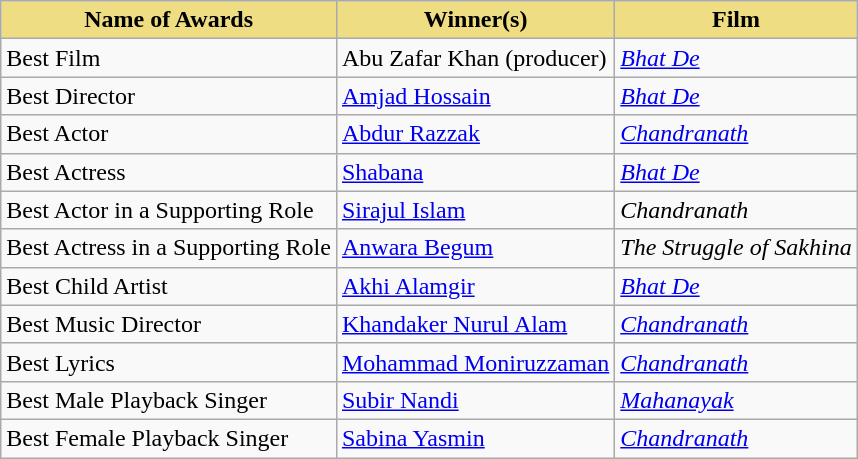<table class="wikitable">
<tr>
<th style="background:#EEDD82;">Name of Awards</th>
<th style="background:#EEDD82;">Winner(s)</th>
<th style="background:#EEDD82;">Film</th>
</tr>
<tr>
<td>Best Film</td>
<td>Abu Zafar Khan (producer)</td>
<td><em><a href='#'>Bhat De</a></em></td>
</tr>
<tr>
<td>Best Director</td>
<td><a href='#'>Amjad Hossain</a></td>
<td><em><a href='#'>Bhat De</a></em></td>
</tr>
<tr>
<td>Best Actor</td>
<td><a href='#'>Abdur Razzak</a></td>
<td><em><a href='#'>Chandranath</a></em></td>
</tr>
<tr>
<td>Best Actress</td>
<td><a href='#'>Shabana</a></td>
<td><em><a href='#'>Bhat De</a></em></td>
</tr>
<tr>
<td>Best Actor in a Supporting Role</td>
<td><a href='#'>Sirajul Islam</a></td>
<td><em>Chandranath</em></td>
</tr>
<tr>
<td>Best Actress in a Supporting Role</td>
<td><a href='#'>Anwara Begum</a></td>
<td><em>The Struggle of Sakhina</em></td>
</tr>
<tr>
<td>Best Child Artist</td>
<td><a href='#'>Akhi Alamgir</a></td>
<td><em><a href='#'>Bhat De</a></em></td>
</tr>
<tr>
<td>Best Music Director</td>
<td><a href='#'>Khandaker Nurul Alam</a></td>
<td><em><a href='#'>Chandranath</a></em></td>
</tr>
<tr>
<td>Best Lyrics</td>
<td><a href='#'>Mohammad Moniruzzaman</a></td>
<td><em><a href='#'>Chandranath</a></em></td>
</tr>
<tr>
<td>Best Male Playback Singer</td>
<td><a href='#'>Subir Nandi</a></td>
<td><em><a href='#'>Mahanayak</a></em></td>
</tr>
<tr>
<td>Best Female Playback Singer</td>
<td><a href='#'>Sabina Yasmin</a></td>
<td><em><a href='#'>Chandranath</a></em></td>
</tr>
</table>
